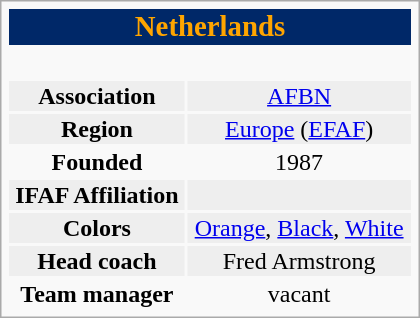<table class="infobox" style="width:280px;">
<tr style="background:#002868; text-align:center; color:orange;">
<td colspan=2 style="text-align:center;"><big> <strong> Netherlands</strong> </big></td>
</tr>
<tr style="text-align:left;">
<td><br></td>
<td><br></td>
</tr>
<tr style="text-align:center; background:#eee;">
<td><strong>Association</strong></td>
<td><a href='#'>AFBN</a></td>
</tr>
<tr style="text-align:center; background:#eee;">
<td><strong>Region</strong></td>
<td><a href='#'>Europe</a> (<a href='#'>EFAF</a>)</td>
</tr>
<tr style="text-align:center;">
<td><strong>Founded</strong></td>
<td>1987</td>
</tr>
<tr style="text-align:center; background:#eee;">
<td><strong>IFAF Affiliation</strong></td>
<td></td>
</tr>
<tr style="text-align:center; background:#eee;">
<td><strong>Colors</strong></td>
<td><a href='#'>Orange</a>, <a href='#'>Black</a>, <a href='#'>White</a></td>
</tr>
<tr style="text-align:center; background:#eee;">
<td><strong>Head coach</strong></td>
<td>Fred Armstrong</td>
</tr>
<tr style="text-align:center;">
<td><strong>Team manager</strong></td>
<td>vacant</td>
</tr>
</table>
